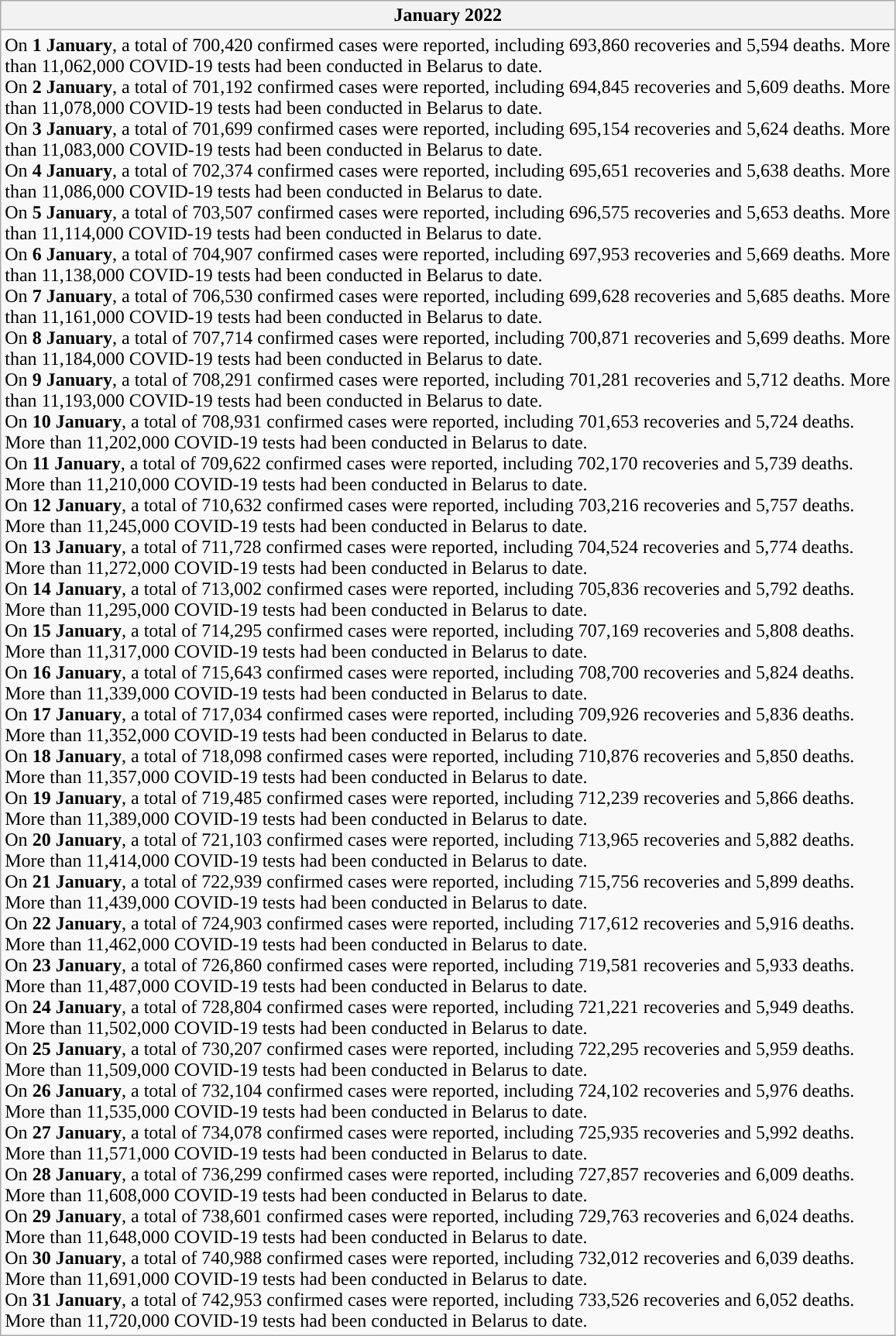<table class="wikitable mw-collapsible mw-collapsed" style="width: 61%">
<tr>
<th>January 2022</th>
</tr>
<tr>
<td>On <strong>1 January</strong>, a total of 700,420 confirmed cases were reported, including 693,860 recoveries and 5,594 deaths. More than 11,062,000 COVID-19 tests had been conducted in Belarus to date.<br>On <strong>2 January</strong>, a total of 701,192 confirmed cases were reported, including 694,845 recoveries and 5,609 deaths. More than 11,078,000 COVID-19 tests had been conducted in Belarus to date.<br>On <strong>3 January</strong>, a total of 701,699 confirmed cases were reported, including 695,154 recoveries and 5,624 deaths. More than 11,083,000 COVID-19 tests had been conducted in Belarus to date.<br>On <strong>4 January</strong>, a total of 702,374 confirmed cases were reported, including 695,651 recoveries and 5,638 deaths. More than 11,086,000 COVID-19 tests had been conducted in Belarus to date.<br>On <strong>5 January</strong>, a total of 703,507 confirmed cases were reported, including 696,575 recoveries and 5,653 deaths. More than 11,114,000 COVID-19 tests had been conducted in Belarus to date.<br>On <strong>6 January</strong>, a total of 704,907 confirmed cases were reported, including 697,953 recoveries and 5,669 deaths. More than 11,138,000 COVID-19 tests had been conducted in Belarus to date.<br>On <strong>7 January</strong>, a total of 706,530 confirmed cases were reported, including 699,628 recoveries and 5,685 deaths. More than 11,161,000 COVID-19 tests had been conducted in Belarus to date.<br>On <strong>8 January</strong>, a total of 707,714 confirmed cases were reported, including 700,871 recoveries and 5,699 deaths. More than 11,184,000 COVID-19 tests had been conducted in Belarus to date.<br>On <strong>9 January</strong>, a total of 708,291 confirmed cases were reported, including 701,281 recoveries and 5,712 deaths. More than 11,193,000 COVID-19 tests had been conducted in Belarus to date.<br>On <strong>10 January</strong>, a total of 708,931 confirmed cases were reported, including 701,653 recoveries and 5,724 deaths. More than 11,202,000 COVID-19 tests had been conducted in Belarus to date.<br>On <strong>11 January</strong>, a total of 709,622 confirmed cases were reported, including 702,170 recoveries and 5,739 deaths. More than 11,210,000 COVID-19 tests had been conducted in Belarus to date.<br>On <strong>12 January</strong>, a total of 710,632 confirmed cases were reported, including 703,216 recoveries and 5,757 deaths. More than 11,245,000 COVID-19 tests had been conducted in Belarus to date.<br>On <strong>13 January</strong>, a total of 711,728 confirmed cases were reported, including 704,524 recoveries and 5,774 deaths. More than 11,272,000 COVID-19 tests had been conducted in Belarus to date.<br>On <strong>14 January</strong>, a total of 713,002 confirmed cases were reported, including 705,836 recoveries and 5,792 deaths. More than 11,295,000 COVID-19 tests had been conducted in Belarus to date.<br>On <strong>15 January</strong>, a total of 714,295 confirmed cases were reported, including 707,169 recoveries and 5,808 deaths. More than 11,317,000 COVID-19 tests had been conducted in Belarus to date.<br>On <strong>16 January</strong>, a total of 715,643 confirmed cases were reported, including 708,700 recoveries and 5,824 deaths. More than 11,339,000 COVID-19 tests had been conducted in Belarus to date.<br>On <strong>17 January</strong>, a total of 717,034 confirmed cases were reported, including 709,926 recoveries and 5,836 deaths. More than 11,352,000 COVID-19 tests had been conducted in Belarus to date.<br>On <strong>18 January</strong>, a total of 718,098 confirmed cases were reported, including 710,876 recoveries and 5,850 deaths. More than 11,357,000 COVID-19 tests had been conducted in Belarus to date.<br>On <strong>19 January</strong>, a total of 719,485 confirmed cases were reported, including 712,239 recoveries and 5,866 deaths. More than 11,389,000 COVID-19 tests had been conducted in Belarus to date.<br>On <strong>20 January</strong>, a total of 721,103 confirmed cases were reported, including 713,965 recoveries and 5,882 deaths. More than 11,414,000 COVID-19 tests had been conducted in Belarus to date.<br>On <strong>21 January</strong>, a total of 722,939 confirmed cases were reported, including 715,756 recoveries and 5,899 deaths. More than 11,439,000 COVID-19 tests had been conducted in Belarus to date.<br>On <strong>22 January</strong>, a total of 724,903 confirmed cases were reported, including 717,612 recoveries and 5,916 deaths. More than 11,462,000 COVID-19 tests had been conducted in Belarus to date.<br>On <strong>23 January</strong>, a total of 726,860 confirmed cases were reported, including 719,581 recoveries and 5,933 deaths. More than 11,487,000 COVID-19 tests had been conducted in Belarus to date.<br>On <strong>24 January</strong>, a total of 728,804 confirmed cases were reported, including 721,221 recoveries and 5,949 deaths. More than 11,502,000 COVID-19 tests had been conducted in Belarus to date.<br>On <strong>25 January</strong>, a total of 730,207 confirmed cases were reported, including 722,295 recoveries and 5,959 deaths. More than 11,509,000 COVID-19 tests had been conducted in Belarus to date.<br>On <strong>26 January</strong>, a total of 732,104 confirmed cases were reported, including 724,102 recoveries and 5,976 deaths. More than 11,535,000 COVID-19 tests had been conducted in Belarus to date.<br>On <strong>27 January</strong>, a total of 734,078 confirmed cases were reported, including 725,935 recoveries and 5,992 deaths. More than 11,571,000 COVID-19 tests had been conducted in Belarus to date.<br>On <strong>28 January</strong>, a total of 736,299 confirmed cases were reported, including 727,857 recoveries and 6,009 deaths. More than 11,608,000 COVID-19 tests had been conducted in Belarus to date.<br>On <strong>29 January</strong>, a total of 738,601 confirmed cases were reported, including 729,763 recoveries and 6,024 deaths. More than 11,648,000 COVID-19 tests had been conducted in Belarus to date.<br>On <strong>30 January</strong>, a total of 740,988 confirmed cases were reported, including 732,012 recoveries and 6,039 deaths. More than 11,691,000 COVID-19 tests had been conducted in Belarus to date.<br>On <strong>31 January</strong>, a total of 742,953 confirmed cases were reported, including 733,526 recoveries and 6,052 deaths. More than 11,720,000 COVID-19 tests had been conducted in Belarus to date.</td>
</tr>
</table>
